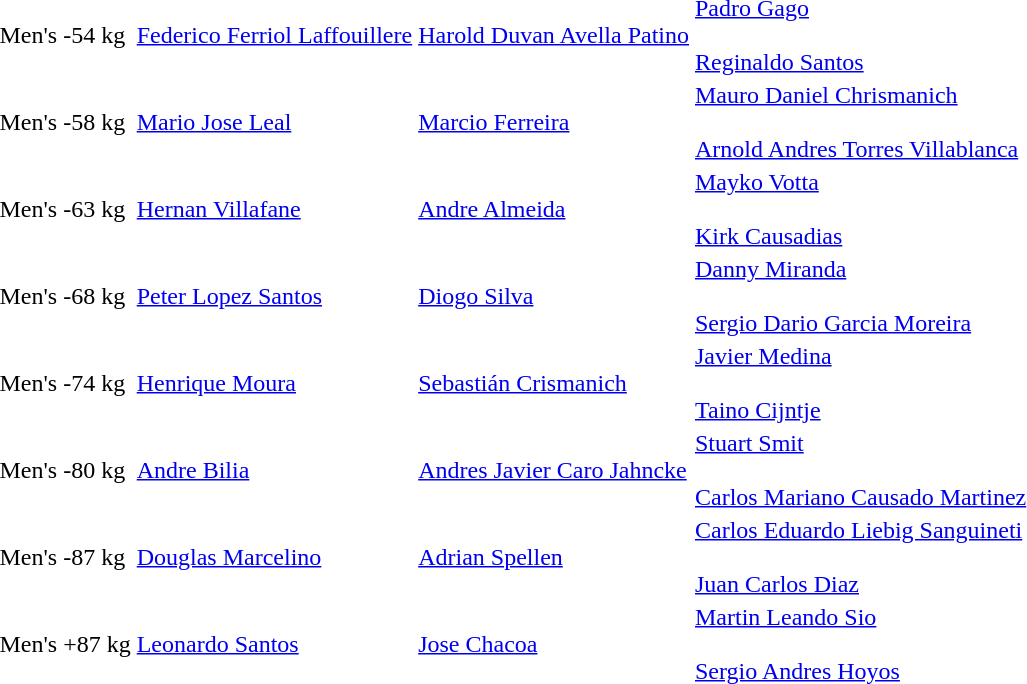<table>
<tr>
<td>Men's -54 kg<br></td>
<td><a href='#'>Federico Ferriol Laffouillere</a><br><em></em></td>
<td><a href='#'>Harold Duvan Avella Patino</a><br><em></em></td>
<td><a href='#'>Padro Gago</a><br><em></em><br><a href='#'>Reginaldo Santos</a><br><em></em></td>
</tr>
<tr>
<td>Men's -58 kg<br></td>
<td><a href='#'>Mario Jose Leal</a><br><em></em></td>
<td><a href='#'>Marcio Ferreira</a><br><em></em></td>
<td><a href='#'>Mauro Daniel Chrismanich</a><br><em></em><br><a href='#'>Arnold Andres Torres Villablanca</a><br><em></em></td>
</tr>
<tr>
<td>Men's -63 kg<br></td>
<td><a href='#'>Hernan Villafane</a><br><em></em></td>
<td><a href='#'>Andre Almeida</a><br><em></em></td>
<td><a href='#'>Mayko Votta</a><br><em></em><br><a href='#'>Kirk Causadias</a><br><em></em></td>
</tr>
<tr>
<td>Men's -68 kg<br></td>
<td><a href='#'>Peter Lopez Santos</a><br><em></em></td>
<td><a href='#'>Diogo Silva</a><br><em></em></td>
<td><a href='#'>Danny Miranda</a><br><em></em><br><a href='#'>Sergio Dario Garcia Moreira</a><br><em></em></td>
</tr>
<tr>
<td>Men's -74 kg<br></td>
<td><a href='#'>Henrique Moura</a><br><em></em></td>
<td><a href='#'>Sebastián Crismanich</a><br><em></em></td>
<td><a href='#'>Javier Medina</a><br><em></em><br><a href='#'>Taino Cijntje</a><br><em></em></td>
</tr>
<tr>
<td>Men's -80 kg<br></td>
<td><a href='#'>Andre Bilia</a><br><em></em></td>
<td><a href='#'>Andres Javier Caro Jahncke</a><br><em></em></td>
<td><a href='#'>Stuart Smit</a><br><em></em><br><a href='#'>Carlos Mariano Causado Martinez</a><br><em></em></td>
</tr>
<tr>
<td>Men's -87 kg<br></td>
<td><a href='#'>Douglas Marcelino</a><br><em></em></td>
<td><a href='#'>Adrian Spellen</a><br><em></em></td>
<td><a href='#'>Carlos Eduardo Liebig Sanguineti</a><br><em></em><br><a href='#'>Juan Carlos Diaz</a><br><em></em></td>
</tr>
<tr>
<td>Men's +87 kg<br></td>
<td><a href='#'>Leonardo Santos</a><br><em></em></td>
<td><a href='#'>Jose Chacoa</a><br><em></em></td>
<td><a href='#'>Martin Leando Sio</a><br><em></em><br><a href='#'>Sergio Andres Hoyos</a><br><em></em></td>
</tr>
</table>
